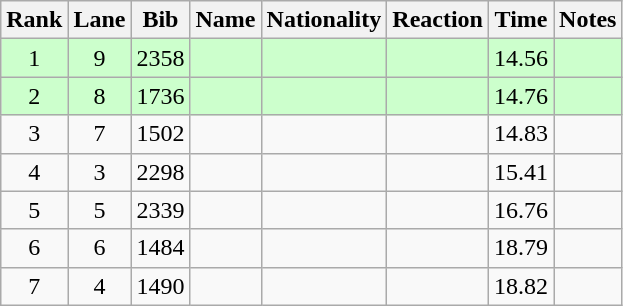<table class="wikitable sortable" style="text-align:center">
<tr>
<th>Rank</th>
<th>Lane</th>
<th>Bib</th>
<th>Name</th>
<th>Nationality</th>
<th>Reaction</th>
<th>Time</th>
<th>Notes</th>
</tr>
<tr bgcolor=ccffcc>
<td>1</td>
<td>9</td>
<td>2358</td>
<td align=left></td>
<td align=left></td>
<td></td>
<td>14.56</td>
<td><strong></strong></td>
</tr>
<tr bgcolor=ccffcc>
<td>2</td>
<td>8</td>
<td>1736</td>
<td align=left></td>
<td align=left></td>
<td></td>
<td>14.76</td>
<td><strong></strong></td>
</tr>
<tr>
<td>3</td>
<td>7</td>
<td>1502</td>
<td align=left></td>
<td align=left></td>
<td></td>
<td>14.83</td>
<td></td>
</tr>
<tr>
<td>4</td>
<td>3</td>
<td>2298</td>
<td align=left></td>
<td align=left></td>
<td></td>
<td>15.41</td>
<td></td>
</tr>
<tr>
<td>5</td>
<td>5</td>
<td>2339</td>
<td align=left></td>
<td align=left></td>
<td></td>
<td>16.76</td>
<td></td>
</tr>
<tr>
<td>6</td>
<td>6</td>
<td>1484</td>
<td align=left></td>
<td align=left></td>
<td></td>
<td>18.79</td>
<td></td>
</tr>
<tr>
<td>7</td>
<td>4</td>
<td>1490</td>
<td align=left></td>
<td align=left></td>
<td></td>
<td>18.82</td>
<td></td>
</tr>
</table>
